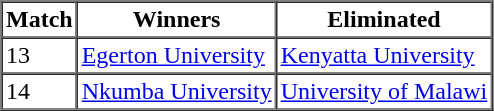<table border=1 cellpadding=2 cellspacing=0>
<tr>
<th>Match</th>
<th>Winners</th>
<th>Eliminated</th>
</tr>
<tr>
<td>13</td>
<td><a href='#'>Egerton University</a></td>
<td><a href='#'>Kenyatta University</a></td>
</tr>
<tr>
<td>14</td>
<td><a href='#'>Nkumba University</a></td>
<td><a href='#'>University of Malawi</a></td>
</tr>
</table>
